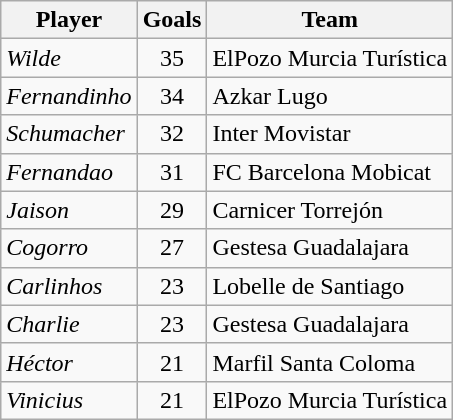<table class="wikitable">
<tr>
<th>Player</th>
<th>Goals</th>
<th>Team</th>
</tr>
<tr>
<td><em>Wilde</em></td>
<td style="text-align:center;">35</td>
<td>ElPozo Murcia Turística</td>
</tr>
<tr>
<td><em>Fernandinho</em></td>
<td style="text-align:center;">34</td>
<td>Azkar Lugo</td>
</tr>
<tr>
<td><em>Schumacher</em></td>
<td style="text-align:center;">32</td>
<td>Inter Movistar</td>
</tr>
<tr>
<td><em>Fernandao</em></td>
<td style="text-align:center;">31</td>
<td>FC Barcelona Mobicat</td>
</tr>
<tr>
<td><em>Jaison</em></td>
<td style="text-align:center;">29</td>
<td>Carnicer Torrejón</td>
</tr>
<tr>
<td><em>Cogorro</em></td>
<td style="text-align:center;">27</td>
<td>Gestesa Guadalajara</td>
</tr>
<tr>
<td><em>Carlinhos</em></td>
<td style="text-align:center;">23</td>
<td>Lobelle de Santiago</td>
</tr>
<tr>
<td><em>Charlie</em></td>
<td style="text-align:center;">23</td>
<td>Gestesa Guadalajara</td>
</tr>
<tr>
<td><em>Héctor</em></td>
<td style="text-align:center;">21</td>
<td>Marfil Santa Coloma</td>
</tr>
<tr>
<td><em>Vinicius</em></td>
<td style="text-align:center;">21</td>
<td>ElPozo Murcia Turística</td>
</tr>
</table>
